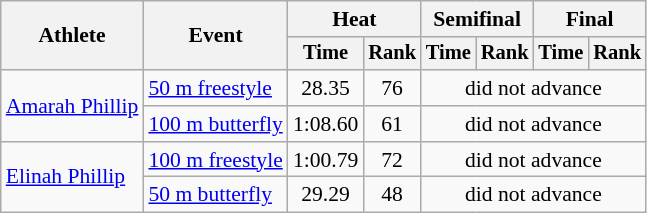<table class=wikitable style="font-size:90%">
<tr>
<th rowspan="2">Athlete</th>
<th rowspan="2">Event</th>
<th colspan="2">Heat</th>
<th colspan="2">Semifinal</th>
<th colspan="2">Final</th>
</tr>
<tr style="font-size:95%">
<th>Time</th>
<th>Rank</th>
<th>Time</th>
<th>Rank</th>
<th>Time</th>
<th>Rank</th>
</tr>
<tr align=center>
<td align=left rowspan=2><a href='#'>Amarah Phillip</a></td>
<td align=left><a href='#'>50 m freestyle</a></td>
<td>28.35</td>
<td>76</td>
<td colspan=4>did not advance</td>
</tr>
<tr align=center>
<td align=left><a href='#'>100 m butterfly</a></td>
<td>1:08.60</td>
<td>61</td>
<td colspan=4>did not advance</td>
</tr>
<tr align=center>
<td align=left rowspan=2><a href='#'>Elinah Phillip</a></td>
<td align=left><a href='#'>100 m freestyle</a></td>
<td>1:00.79</td>
<td>72</td>
<td colspan=4>did not advance</td>
</tr>
<tr align=center>
<td align=left><a href='#'>50 m butterfly</a></td>
<td>29.29</td>
<td>48</td>
<td colspan=4>did not advance</td>
</tr>
</table>
